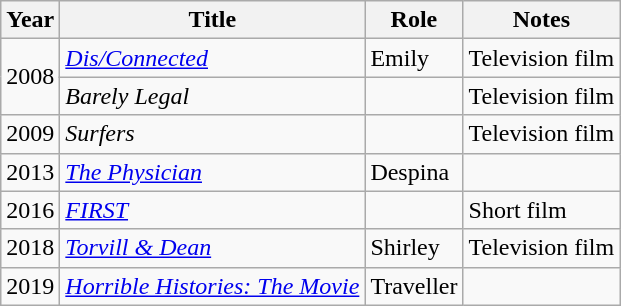<table class="wikitable sortable">
<tr>
<th>Year</th>
<th>Title</th>
<th>Role</th>
<th>Notes</th>
</tr>
<tr>
<td rowspan="2">2008</td>
<td><em><a href='#'>Dis/Connected</a></em></td>
<td>Emily</td>
<td>Television film</td>
</tr>
<tr>
<td><em>Barely Legal</em></td>
<td></td>
<td>Television film</td>
</tr>
<tr>
<td>2009</td>
<td><em>Surfers</em></td>
<td></td>
<td>Television film</td>
</tr>
<tr>
<td>2013</td>
<td><em><a href='#'>The Physician</a></em></td>
<td>Despina</td>
<td></td>
</tr>
<tr>
<td>2016</td>
<td><em><a href='#'>FIRST</a></em></td>
<td></td>
<td>Short film</td>
</tr>
<tr>
<td>2018</td>
<td><em><a href='#'>Torvill & Dean</a></em></td>
<td>Shirley</td>
<td>Television film</td>
</tr>
<tr>
<td>2019</td>
<td><em><a href='#'>Horrible Histories: The Movie</a></em></td>
<td>Traveller</td>
<td></td>
</tr>
</table>
